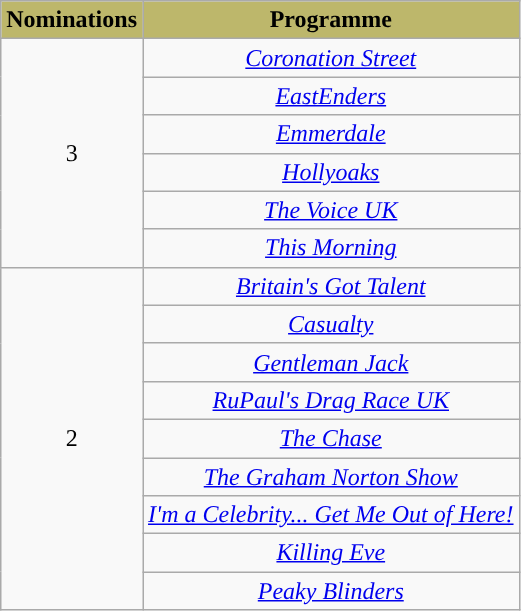<table class="wikitable" style="text-align:center;">
<tr>
<th style="background:#BDB76B;">Nominations</th>
<th style="background:#BDB76B;">Programme</th>
</tr>
<tr>
<td rowspan="6">3</td>
<td><em><a href='#'>Coronation Street</a></em></td>
</tr>
<tr>
<td><em><a href='#'>EastEnders</a></em></td>
</tr>
<tr>
<td><em><a href='#'>Emmerdale</a></em></td>
</tr>
<tr>
<td><em><a href='#'>Hollyoaks</a></em></td>
</tr>
<tr>
<td><em><a href='#'>The Voice UK</a></em></td>
</tr>
<tr>
<td><em><a href='#'>This Morning</a></em></td>
</tr>
<tr>
<td rowspan="9">2</td>
<td><em><a href='#'>Britain's Got Talent</a></em></td>
</tr>
<tr>
<td><em><a href='#'>Casualty</a></em></td>
</tr>
<tr>
<td><em><a href='#'>Gentleman Jack</a></em></td>
</tr>
<tr>
<td><em><a href='#'>RuPaul's Drag Race UK</a></em></td>
</tr>
<tr>
<td><em><a href='#'>The Chase</a></em></td>
</tr>
<tr>
<td><em><a href='#'>The Graham Norton Show</a></em></td>
</tr>
<tr>
<td><em><a href='#'>I'm a Celebrity... Get Me Out of Here!</a></em></td>
</tr>
<tr>
<td><em><a href='#'>Killing Eve</a></em></td>
</tr>
<tr>
<td><em><a href='#'>Peaky Blinders</a></em></td>
</tr>
</table>
